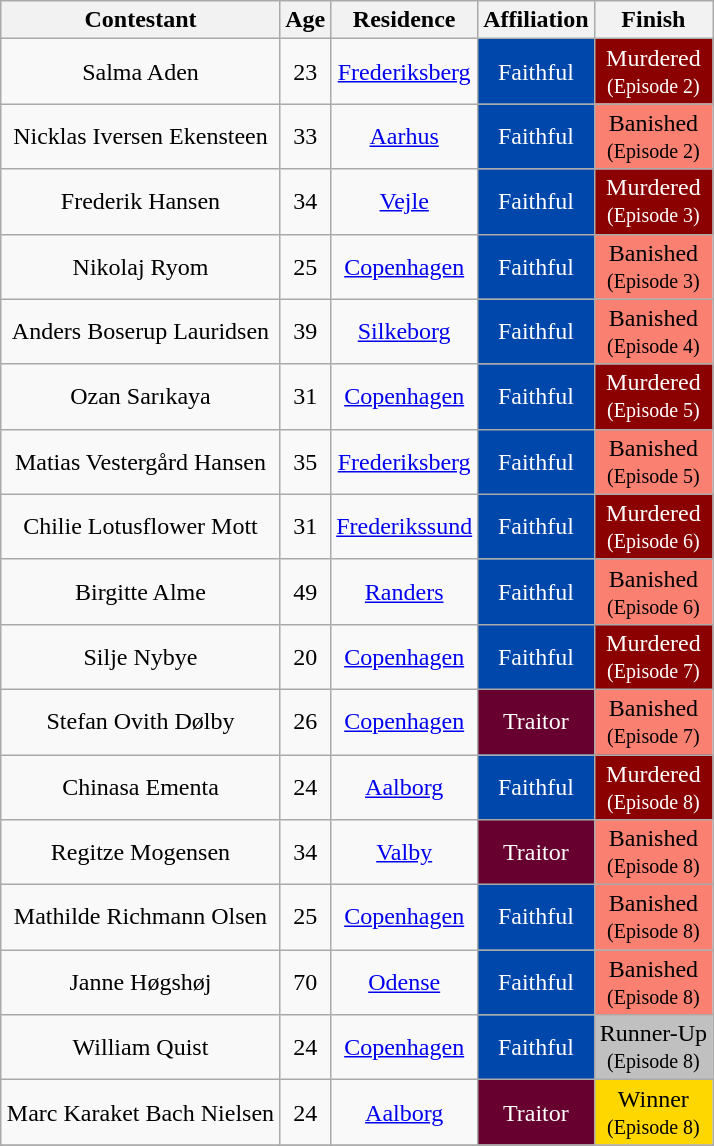<table class="wikitable sortable" style="margin:auto; text-align:center">
<tr>
<th>Contestant</th>
<th>Age</th>
<th>Residence</th>
<th>Affiliation</th>
<th>Finish</th>
</tr>
<tr>
<td>Salma Aden</td>
<td>23</td>
<td><a href='#'>Frederiksberg</a></td>
<td bgcolor="#0047AB" span style="color:#FFFFFF">Faithful</td>
<td style="background:darkred; color:white">Murdered<br><small>(Episode 2)</small></td>
</tr>
<tr>
<td>Nicklas Iversen Ekensteen</td>
<td>33</td>
<td><a href='#'>Aarhus</a></td>
<td bgcolor="#0047AB" span style="color:#FFFFFF">Faithful</td>
<td style="background:salmon">Banished<br><small>(Episode 2)</small></td>
</tr>
<tr>
<td>Frederik Hansen</td>
<td>34</td>
<td><a href='#'>Vejle</a></td>
<td bgcolor="#0047AB" span style="color:#FFFFFF">Faithful</td>
<td style="background:darkred; color:white">Murdered<br><small>(Episode 3)</small></td>
</tr>
<tr>
<td>Nikolaj Ryom</td>
<td>25</td>
<td><a href='#'>Copenhagen</a></td>
<td bgcolor="#0047AB" span style="color:#FFFFFF">Faithful</td>
<td style="background:salmon">Banished<br><small>(Episode 3)</small></td>
</tr>
<tr>
<td>Anders Boserup Lauridsen</td>
<td>39</td>
<td><a href='#'>Silkeborg</a></td>
<td bgcolor="#0047AB" span style="color:#FFFFFF">Faithful</td>
<td style="background:salmon">Banished<br><small>(Episode 4)</small></td>
</tr>
<tr>
<td>Ozan Sarıkaya</td>
<td>31</td>
<td><a href='#'>Copenhagen</a></td>
<td bgcolor="#0047AB" span style="color:#FFFFFF">Faithful</td>
<td style="background:darkred; color:white">Murdered<br><small>(Episode 5)</small></td>
</tr>
<tr>
<td>Matias Vestergård Hansen</td>
<td>35</td>
<td><a href='#'>Frederiksberg</a></td>
<td bgcolor="#0047AB" span style="color:#FFFFFF">Faithful</td>
<td style="background:salmon">Banished<br><small>(Episode 5)</small></td>
</tr>
<tr>
<td>Chilie Lotusflower Mott</td>
<td>31</td>
<td><a href='#'>Frederikssund</a></td>
<td bgcolor="#0047AB" span style="color:#FFFFFF">Faithful</td>
<td style="background:darkred; color:white">Murdered<br><small>(Episode 6)</small></td>
</tr>
<tr>
<td>Birgitte Alme</td>
<td>49</td>
<td><a href='#'>Randers</a></td>
<td bgcolor="#0047AB" span style="color:#FFFFFF">Faithful</td>
<td style="background:salmon">Banished<br><small>(Episode 6)</small></td>
</tr>
<tr>
<td>Silje Nybye</td>
<td>20</td>
<td><a href='#'>Copenhagen</a></td>
<td bgcolor="#0047AB" span style="color:#FFFFFF">Faithful</td>
<td style="background:darkred; color:white">Murdered<br><small>(Episode 7)</small></td>
</tr>
<tr>
<td>Stefan Ovith Dølby</td>
<td>26</td>
<td><a href='#'>Copenhagen</a></td>
<td bgcolor="#67002F" span style="color:#FFFFFF">Traitor</td>
<td style="background:salmon">Banished<br><small>(Episode 7)</small></td>
</tr>
<tr>
<td>Chinasa Ementa</td>
<td>24</td>
<td><a href='#'>Aalborg</a></td>
<td bgcolor="#0047AB" span style="color:#FFFFFF">Faithful</td>
<td style="background:darkred; color:white">Murdered<br><small>(Episode 8)</small></td>
</tr>
<tr>
<td>Regitze Mogensen</td>
<td>34</td>
<td><a href='#'>Valby</a></td>
<td bgcolor="#67002F" span style="color:#FFFFFF">Traitor</td>
<td style="background:salmon">Banished<br><small>(Episode 8)</small></td>
</tr>
<tr>
<td>Mathilde Richmann Olsen</td>
<td>25</td>
<td><a href='#'>Copenhagen</a></td>
<td bgcolor="#0047AB" span style="color:#FFFFFF">Faithful</td>
<td style="background:salmon">Banished<br><small>(Episode 8)</small></td>
</tr>
<tr>
<td>Janne Høgshøj</td>
<td>70</td>
<td><a href='#'>Odense</a></td>
<td bgcolor="#0047AB" span style="color:#FFFFFF">Faithful</td>
<td style="background:salmon">Banished<br><small>(Episode 8)</small></td>
</tr>
<tr>
<td>William Quist</td>
<td>24</td>
<td><a href='#'>Copenhagen</a></td>
<td bgcolor="#0047AB" span style="color:#FFFFFF">Faithful</td>
<td style="background:silver">Runner-Up<br><small>(Episode 8)</small></td>
</tr>
<tr>
<td>Marc Karaket Bach Nielsen</td>
<td>24</td>
<td><a href='#'>Aalborg</a></td>
<td bgcolor="#67002F" span style="color:#FFFFFF">Traitor</td>
<td style="background:gold">Winner<br><small>(Episode 8)</small></td>
</tr>
<tr>
</tr>
</table>
